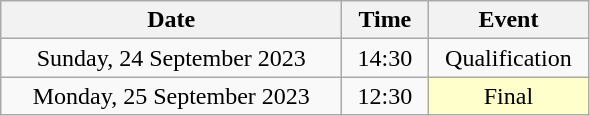<table class = "wikitable" style="text-align:center;">
<tr>
<th width=220>Date</th>
<th width=50>Time</th>
<th width=100>Event</th>
</tr>
<tr>
<td>Sunday, 24 September 2023</td>
<td>14:30</td>
<td>Qualification</td>
</tr>
<tr>
<td>Monday, 25 September 2023</td>
<td>12:30</td>
<td bgcolor=ffffcc>Final</td>
</tr>
</table>
